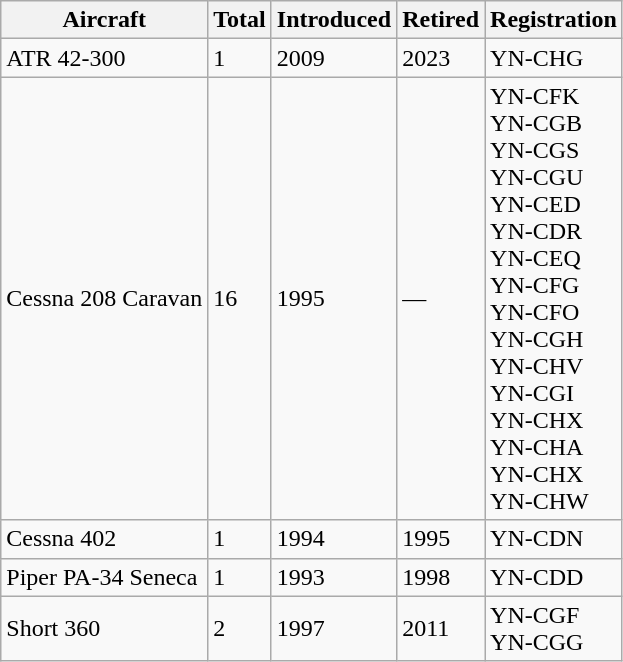<table class="wikitable">
<tr>
<th>Aircraft</th>
<th>Total</th>
<th>Introduced</th>
<th>Retired</th>
<th>Registration</th>
</tr>
<tr>
<td>ATR 42-300</td>
<td>1</td>
<td>2009</td>
<td>2023</td>
<td>YN-CHG</td>
</tr>
<tr>
<td>Cessna 208 Caravan</td>
<td>16</td>
<td>1995</td>
<td>—</td>
<td>YN-CFK<br>YN-CGB<br>YN-CGS<br>YN-CGU<br>YN-CED<br>YN-CDR<br>YN-CEQ<br>YN-CFG<br>YN-CFO<br>YN-CGH<br>YN-CHV<br>YN-CGI<br>YN-CHX<br>YN-CHA<br>YN-CHX<br>YN-CHW</td>
</tr>
<tr>
<td>Cessna 402</td>
<td>1</td>
<td>1994</td>
<td>1995</td>
<td>YN-CDN</td>
</tr>
<tr>
<td>Piper PA-34 Seneca</td>
<td>1</td>
<td>1993</td>
<td>1998</td>
<td>YN-CDD</td>
</tr>
<tr>
<td>Short 360</td>
<td>2</td>
<td>1997</td>
<td>2011</td>
<td>YN-CGF<br>YN-CGG</td>
</tr>
</table>
